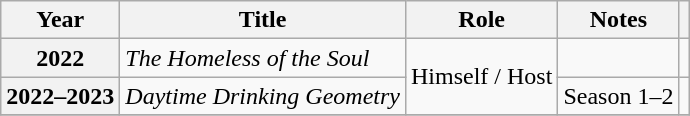<table class="wikitable plainrowheaders">
<tr>
<th scope="col">Year</th>
<th scope="col">Title</th>
<th scope="col">Role</th>
<th>Notes</th>
<th scope="col" class="unsortable"></th>
</tr>
<tr>
<th scope="row">2022</th>
<td><em>The Homeless of the Soul</em></td>
<td rowspan=2>Himself / Host</td>
<td></td>
<td></td>
</tr>
<tr>
<th scope="row">2022–2023</th>
<td><em>Daytime Drinking Geometry</em></td>
<td>Season 1–2</td>
<td></td>
</tr>
<tr>
</tr>
</table>
